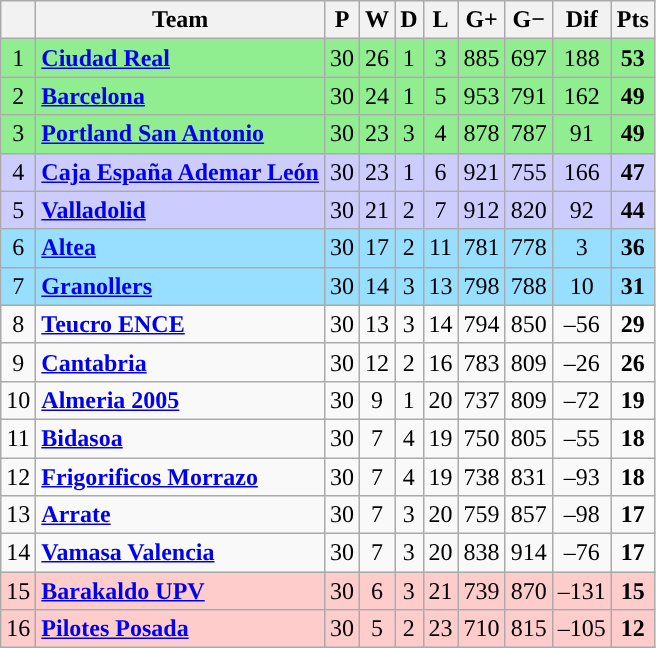<table class="wikitable sortable" style="text-align: center;">
<tr>
<th align="center"></th>
<th align="center">Team</th>
<th align="center">P</th>
<th align="center">W</th>
<th align="center">D</th>
<th align="center">L</th>
<th align="center">G+</th>
<th align="center">G−</th>
<th align="center">Dif</th>
<th align="center">Pts</th>
</tr>
<tr style="background: #90EE90;">
<td>1</td>
<td align="left"><strong><a href='#'>Ciudad Real</a></strong></td>
<td>30</td>
<td>26</td>
<td>1</td>
<td>3</td>
<td>885</td>
<td>697</td>
<td>188</td>
<td><strong>53</strong></td>
</tr>
<tr style="background: #90EE90;">
<td>2</td>
<td align="left"><strong><a href='#'>Barcelona</a></strong></td>
<td>30</td>
<td>24</td>
<td>1</td>
<td>5</td>
<td>953</td>
<td>791</td>
<td>162</td>
<td><strong>49</strong></td>
</tr>
<tr style="background: #90EE90;">
<td>3</td>
<td align="left"><strong><a href='#'>Portland San Antonio</a></strong></td>
<td>30</td>
<td>23</td>
<td>3</td>
<td>4</td>
<td>878</td>
<td>787</td>
<td>91</td>
<td><strong>49</strong></td>
</tr>
<tr style="background: #ccccff;">
<td>4</td>
<td align="left"><strong><a href='#'>Caja España Ademar León</a></strong></td>
<td>30</td>
<td>23</td>
<td>1</td>
<td>6</td>
<td>921</td>
<td>755</td>
<td>166</td>
<td><strong>47</strong></td>
</tr>
<tr style="background: #ccccff;">
<td>5</td>
<td align="left"><strong><a href='#'>Valladolid</a></strong></td>
<td>30</td>
<td>21</td>
<td>2</td>
<td>7</td>
<td>912</td>
<td>820</td>
<td>92</td>
<td><strong>44</strong></td>
</tr>
<tr style="background: #97DEFF;">
<td>6</td>
<td align="left"><strong><a href='#'>Altea</a></strong></td>
<td>30</td>
<td>17</td>
<td>2</td>
<td>11</td>
<td>781</td>
<td>778</td>
<td>3</td>
<td><strong>36</strong></td>
</tr>
<tr style="background: #97DEFF;">
<td>7</td>
<td align="left"><strong><a href='#'>Granollers</a></strong></td>
<td>30</td>
<td>14</td>
<td>3</td>
<td>13</td>
<td>798</td>
<td>788</td>
<td>10</td>
<td><strong>31</strong></td>
</tr>
<tr style="background:">
<td>8</td>
<td align="left"><strong><a href='#'>Teucro ENCE</a></strong></td>
<td>30</td>
<td>13</td>
<td>3</td>
<td>14</td>
<td>794</td>
<td>850</td>
<td>–56</td>
<td><strong>29</strong></td>
</tr>
<tr style="background:">
<td>9</td>
<td align="left"><strong><a href='#'>Cantabria</a></strong></td>
<td>30</td>
<td>12</td>
<td>2</td>
<td>16</td>
<td>783</td>
<td>809</td>
<td>–26</td>
<td><strong>26</strong></td>
</tr>
<tr style="background:">
<td>10</td>
<td align="left"><strong><a href='#'>Almeria 2005</a></strong></td>
<td>30</td>
<td>9</td>
<td>1</td>
<td>20</td>
<td>737</td>
<td>809</td>
<td>–72</td>
<td><strong>19</strong></td>
</tr>
<tr style="background:">
<td>11</td>
<td align="left"><strong><a href='#'>Bidasoa</a></strong></td>
<td>30</td>
<td>7</td>
<td>4</td>
<td>19</td>
<td>750</td>
<td>805</td>
<td>–55</td>
<td><strong>18</strong></td>
</tr>
<tr style="background:">
<td>12</td>
<td align="left"><strong><a href='#'>Frigorificos Morrazo</a></strong></td>
<td>30</td>
<td>7</td>
<td>4</td>
<td>19</td>
<td>738</td>
<td>831</td>
<td>–93</td>
<td><strong>18</strong></td>
</tr>
<tr style="background:">
<td>13</td>
<td align="left"><strong><a href='#'>Arrate</a></strong></td>
<td>30</td>
<td>7</td>
<td>3</td>
<td>20</td>
<td>759</td>
<td>857</td>
<td>–98</td>
<td><strong>17</strong></td>
</tr>
<tr style="background:">
<td>14</td>
<td align="left"><strong><a href='#'>Vamasa Valencia</a></strong></td>
<td>30</td>
<td>7</td>
<td>3</td>
<td>20</td>
<td>838</td>
<td>914</td>
<td>–76</td>
<td><strong>17</strong></td>
</tr>
<tr style="background: #FFCCCC;">
<td>15</td>
<td align="left"><strong><a href='#'>Barakaldo UPV</a></strong></td>
<td>30</td>
<td>6</td>
<td>3</td>
<td>21</td>
<td>739</td>
<td>870</td>
<td>–131</td>
<td><strong>15</strong></td>
</tr>
<tr style="background: #FFCCCC;">
<td>16</td>
<td align="left"><strong><a href='#'>Pilotes Posada</a></strong></td>
<td>30</td>
<td>5</td>
<td>2</td>
<td>23</td>
<td>710</td>
<td>815</td>
<td>–105</td>
<td><strong>12</strong></td>
</tr>
</table>
